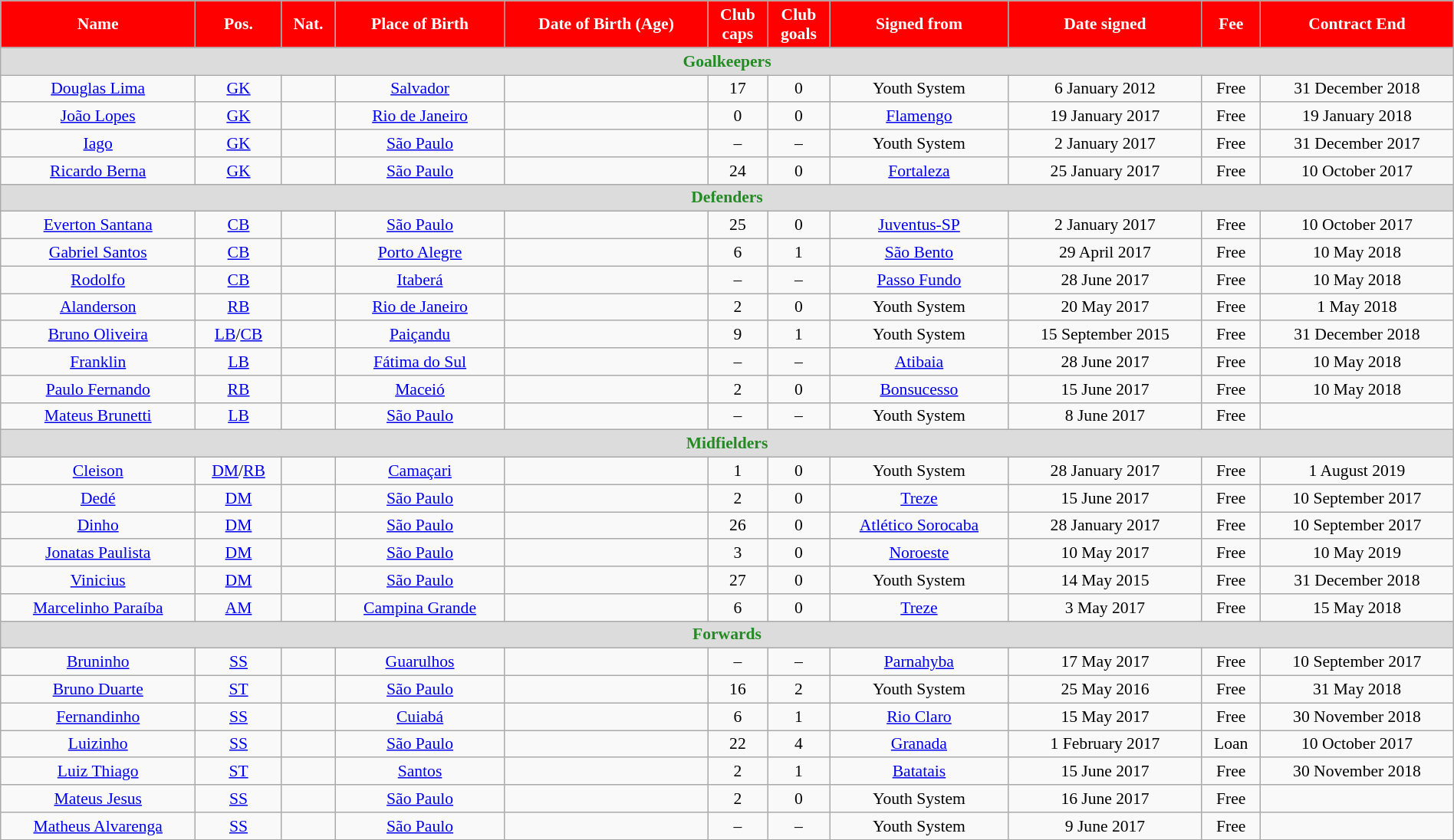<table class="wikitable" style="text-align:center; font-size:90%; width:100%;">
<tr>
<th style="background:#FF0000; color:white; text-align:center;">Name</th>
<th style="background:#FF0000; color:white; text-align:center;">Pos.</th>
<th style="background:#FF0000; color:white; text-align:center;">Nat.</th>
<th style="background:#FF0000; color:white; text-align:center;">Place of Birth</th>
<th style="background:#FF0000; color:white; text-align:center;">Date of Birth (Age)</th>
<th style="background:#FF0000; color:white; text-align:center;">Club<br>caps</th>
<th style="background:#FF0000; color:white; text-align:center;">Club<br>goals</th>
<th style="background:#FF0000; color:white; text-align:Gcenter;">Signed from</th>
<th style="background:#FF0000; color:white; text-align:center;">Date signed</th>
<th style="background:#FF0000; color:white; text-align:center;">Fee</th>
<th style="background:#FF0000; color:white; text-align:center;">Contract End</th>
</tr>
<tr>
<th colspan="11" style="background:#dcdcdc; color:#228B22; text-align:center;">Goalkeepers</th>
</tr>
<tr>
<td><a href='#'>Douglas Lima</a></td>
<td><a href='#'>GK</a></td>
<td></td>
<td><a href='#'>Salvador</a> </td>
<td></td>
<td>17</td>
<td>0</td>
<td>Youth System</td>
<td>6 January 2012</td>
<td>Free</td>
<td>31 December 2018</td>
</tr>
<tr>
<td><a href='#'>João Lopes</a></td>
<td><a href='#'>GK</a></td>
<td></td>
<td><a href='#'>Rio de Janeiro</a> </td>
<td></td>
<td>0</td>
<td>0</td>
<td><a href='#'>Flamengo</a></td>
<td>19 January 2017</td>
<td>Free</td>
<td>19 January 2018</td>
</tr>
<tr>
<td><a href='#'>Iago</a></td>
<td><a href='#'>GK</a></td>
<td></td>
<td><a href='#'>São Paulo</a> </td>
<td></td>
<td>–</td>
<td>–</td>
<td>Youth System</td>
<td>2 January 2017</td>
<td>Free</td>
<td>31 December 2017</td>
</tr>
<tr>
<td><a href='#'>Ricardo Berna</a></td>
<td><a href='#'>GK</a></td>
<td></td>
<td><a href='#'>São Paulo</a> </td>
<td></td>
<td>24</td>
<td>0</td>
<td><a href='#'>Fortaleza</a></td>
<td>25 January 2017</td>
<td>Free</td>
<td>10 October 2017</td>
</tr>
<tr>
<th colspan="11" style="background:#dcdcdc; color:#228B22; text-align:center;">Defenders</th>
</tr>
<tr>
<td><a href='#'>Everton Santana</a></td>
<td><a href='#'>CB</a></td>
<td></td>
<td><a href='#'>São Paulo</a> </td>
<td></td>
<td>25</td>
<td>0</td>
<td><a href='#'>Juventus-SP</a></td>
<td>2 January 2017</td>
<td>Free</td>
<td>10 October 2017</td>
</tr>
<tr>
<td><a href='#'>Gabriel Santos</a></td>
<td><a href='#'>CB</a></td>
<td></td>
<td><a href='#'>Porto Alegre</a> </td>
<td></td>
<td>6</td>
<td>1</td>
<td><a href='#'>São Bento</a></td>
<td>29 April 2017</td>
<td>Free</td>
<td>10 May 2018</td>
</tr>
<tr>
<td><a href='#'>Rodolfo</a></td>
<td><a href='#'>CB</a></td>
<td></td>
<td><a href='#'>Itaberá</a> </td>
<td></td>
<td>–</td>
<td>–</td>
<td><a href='#'>Passo Fundo</a></td>
<td>28 June 2017</td>
<td>Free</td>
<td>10 May 2018</td>
</tr>
<tr>
<td><a href='#'>Alanderson</a></td>
<td><a href='#'>RB</a></td>
<td></td>
<td><a href='#'>Rio de Janeiro</a> </td>
<td></td>
<td>2</td>
<td>0</td>
<td>Youth System</td>
<td>20 May 2017</td>
<td>Free</td>
<td>1 May 2018</td>
</tr>
<tr>
<td><a href='#'>Bruno Oliveira</a></td>
<td><a href='#'>LB</a>/<a href='#'>CB</a></td>
<td></td>
<td><a href='#'>Paiçandu</a> </td>
<td></td>
<td>9</td>
<td>1</td>
<td>Youth System</td>
<td>15 September 2015</td>
<td>Free</td>
<td>31 December 2018</td>
</tr>
<tr>
<td><a href='#'>Franklin</a></td>
<td><a href='#'>LB</a></td>
<td></td>
<td><a href='#'>Fátima do Sul</a> </td>
<td></td>
<td>–</td>
<td>–</td>
<td><a href='#'>Atibaia</a></td>
<td>28 June 2017</td>
<td>Free</td>
<td>10 May 2018</td>
</tr>
<tr>
<td><a href='#'>Paulo Fernando</a></td>
<td><a href='#'>RB</a></td>
<td></td>
<td><a href='#'>Maceió</a> </td>
<td></td>
<td>2</td>
<td>0</td>
<td><a href='#'>Bonsucesso</a></td>
<td>15 June 2017</td>
<td>Free</td>
<td>10 May 2018</td>
</tr>
<tr>
<td><a href='#'>Mateus Brunetti</a></td>
<td><a href='#'>LB</a></td>
<td></td>
<td><a href='#'>São Paulo</a> </td>
<td></td>
<td>–</td>
<td>–</td>
<td>Youth System</td>
<td>8 June 2017</td>
<td>Free</td>
<td></td>
</tr>
<tr>
<th colspan="11" style="background:#dcdcdc; color:#228B22; text-align:center;">Midfielders</th>
</tr>
<tr>
<td><a href='#'>Cleison</a></td>
<td><a href='#'>DM</a>/<a href='#'>RB</a></td>
<td></td>
<td><a href='#'>Camaçari</a> </td>
<td></td>
<td>1</td>
<td>0</td>
<td>Youth System</td>
<td>28 January 2017</td>
<td>Free</td>
<td>1 August 2019</td>
</tr>
<tr>
<td><a href='#'>Dedé</a></td>
<td><a href='#'>DM</a></td>
<td></td>
<td><a href='#'>São Paulo</a> </td>
<td></td>
<td>2</td>
<td>0</td>
<td><a href='#'>Treze</a></td>
<td>15 June 2017</td>
<td>Free</td>
<td>10 September 2017</td>
</tr>
<tr>
<td><a href='#'>Dinho</a></td>
<td><a href='#'>DM</a></td>
<td></td>
<td><a href='#'>São Paulo</a> </td>
<td></td>
<td>26</td>
<td>0</td>
<td><a href='#'>Atlético Sorocaba</a></td>
<td>28 January 2017</td>
<td>Free</td>
<td>10 September 2017</td>
</tr>
<tr>
<td><a href='#'>Jonatas Paulista</a></td>
<td><a href='#'>DM</a></td>
<td></td>
<td><a href='#'>São Paulo</a> </td>
<td></td>
<td>3</td>
<td>0</td>
<td><a href='#'>Noroeste</a></td>
<td>10 May 2017</td>
<td>Free</td>
<td>10 May 2019</td>
</tr>
<tr>
<td><a href='#'>Vinicius</a></td>
<td><a href='#'>DM</a></td>
<td></td>
<td><a href='#'>São Paulo</a> </td>
<td></td>
<td>27</td>
<td>0</td>
<td>Youth System</td>
<td>14 May 2015</td>
<td>Free</td>
<td>31 December 2018</td>
</tr>
<tr>
<td><a href='#'>Marcelinho Paraíba</a></td>
<td><a href='#'>AM</a></td>
<td></td>
<td><a href='#'>Campina Grande</a> </td>
<td></td>
<td>6</td>
<td>0</td>
<td><a href='#'>Treze</a></td>
<td>3 May 2017</td>
<td>Free</td>
<td>15 May 2018</td>
</tr>
<tr>
<th colspan="11" style="background:#dcdcdc; color:#228B22; text-align=center;">Forwards</th>
</tr>
<tr>
<td><a href='#'>Bruninho</a></td>
<td><a href='#'>SS</a></td>
<td></td>
<td><a href='#'>Guarulhos</a> </td>
<td></td>
<td>–</td>
<td>–</td>
<td><a href='#'>Parnahyba</a></td>
<td>17 May 2017</td>
<td>Free</td>
<td>10 September 2017</td>
</tr>
<tr>
<td><a href='#'>Bruno Duarte</a></td>
<td><a href='#'>ST</a></td>
<td></td>
<td><a href='#'>São Paulo</a> </td>
<td></td>
<td>16</td>
<td>2</td>
<td>Youth System</td>
<td>25 May 2016</td>
<td>Free</td>
<td>31 May 2018</td>
</tr>
<tr>
<td><a href='#'>Fernandinho</a></td>
<td><a href='#'>SS</a></td>
<td></td>
<td><a href='#'>Cuiabá</a> </td>
<td></td>
<td>6</td>
<td>1</td>
<td><a href='#'>Rio Claro</a></td>
<td>15 May 2017</td>
<td>Free</td>
<td>30 November 2018</td>
</tr>
<tr>
<td><a href='#'>Luizinho</a></td>
<td><a href='#'>SS</a></td>
<td></td>
<td><a href='#'>São Paulo</a> </td>
<td></td>
<td>22</td>
<td>4</td>
<td><a href='#'>Granada</a> </td>
<td>1 February 2017</td>
<td>Loan</td>
<td>10 October 2017</td>
</tr>
<tr>
<td><a href='#'>Luiz Thiago</a></td>
<td><a href='#'>ST</a></td>
<td></td>
<td><a href='#'>Santos</a> </td>
<td></td>
<td>2</td>
<td>1</td>
<td><a href='#'>Batatais</a></td>
<td>15 June 2017</td>
<td>Free</td>
<td>30 November 2018</td>
</tr>
<tr>
<td><a href='#'>Mateus Jesus</a></td>
<td><a href='#'>SS</a></td>
<td></td>
<td><a href='#'>São Paulo</a> </td>
<td></td>
<td>2</td>
<td>0</td>
<td>Youth System</td>
<td>16 June 2017</td>
<td>Free</td>
<td></td>
</tr>
<tr>
<td><a href='#'>Matheus Alvarenga</a></td>
<td><a href='#'>SS</a></td>
<td></td>
<td><a href='#'>São Paulo</a> </td>
<td></td>
<td>–</td>
<td>–</td>
<td>Youth System</td>
<td>9 June 2017</td>
<td>Free</td>
<td></td>
</tr>
<tr>
</tr>
</table>
